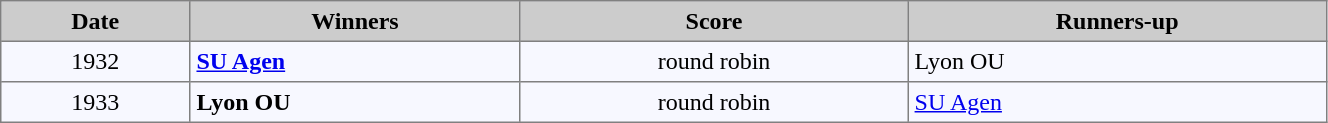<table cellpadding="4" cellspacing="0" border="1" style="background:#f7f8ff; width:70%; font-size:100%; border:gray solid 1px; border-collapse:collapse;">
<tr style="background:#ccc;">
<td align=center><strong>Date</strong></td>
<td align=center><strong>Winners</strong></td>
<td align=center><strong>Score</strong></td>
<td align=center><strong>Runners-up</strong></td>
</tr>
<tr>
<td align=center>1932</td>
<td><strong><a href='#'>SU Agen</a></strong></td>
<td align=center>round robin</td>
<td>Lyon OU</td>
</tr>
<tr>
<td align=center>1933</td>
<td><strong> Lyon OU</strong></td>
<td align=center>round robin</td>
<td><a href='#'>SU Agen</a></td>
</tr>
</table>
